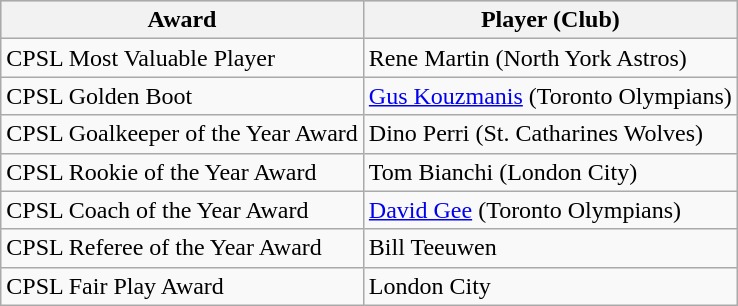<table class="wikitable">
<tr style="background:#cccccc;">
<th>Award</th>
<th>Player (Club)</th>
</tr>
<tr>
<td>CPSL Most Valuable Player</td>
<td>Rene Martin (North York Astros)</td>
</tr>
<tr>
<td>CPSL Golden Boot</td>
<td><a href='#'>Gus Kouzmanis</a> (Toronto Olympians)</td>
</tr>
<tr>
<td>CPSL Goalkeeper of the Year Award</td>
<td>Dino Perri (St. Catharines Wolves)</td>
</tr>
<tr>
<td>CPSL Rookie of the Year Award</td>
<td>Tom Bianchi (London City)</td>
</tr>
<tr>
<td>CPSL Coach of the Year Award</td>
<td><a href='#'>David Gee</a> (Toronto Olympians)</td>
</tr>
<tr>
<td>CPSL Referee of the Year Award</td>
<td>Bill Teeuwen</td>
</tr>
<tr>
<td>CPSL Fair Play Award</td>
<td>London City</td>
</tr>
</table>
